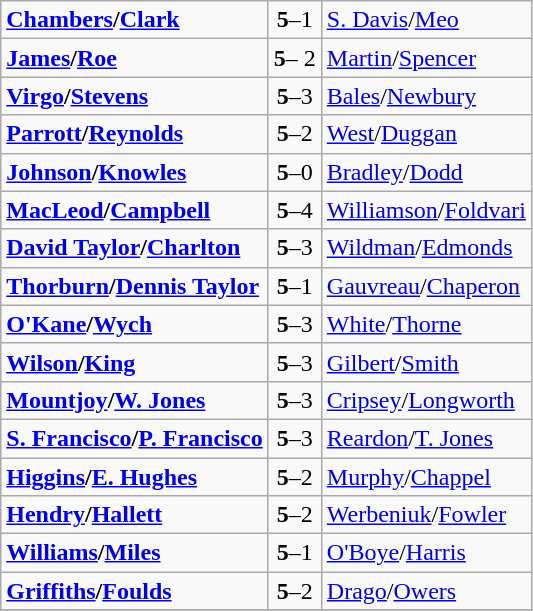<table class="wikitable ">
<tr>
<td>  <strong><a href='#'>Chambers</a>/<a href='#'>Clark</a></strong></td>
<td style="text-align:center;"><strong>5</strong>–1</td>
<td>  <a href='#'>S. Davis</a>/<a href='#'>Meo</a></td>
</tr>
<tr>
<td>  <strong><a href='#'>James</a>/<a href='#'>Roe</a></strong></td>
<td style="text-align:center;"><strong>5</strong>– 2</td>
<td>  <a href='#'>Martin</a>/<a href='#'>Spencer</a></td>
</tr>
<tr>
<td>  <strong><a href='#'>Virgo</a>/<a href='#'>Stevens</a></strong></td>
<td style="text-align:center;"><strong>5</strong>–3</td>
<td>  <a href='#'>Bales</a>/<a href='#'>Newbury</a></td>
</tr>
<tr>
<td>  <strong><a href='#'>Parrott</a>/<a href='#'>Reynolds</a></strong></td>
<td style="text-align:center;"><strong>5</strong>–2</td>
<td>  <a href='#'>West</a>/<a href='#'>Duggan</a></td>
</tr>
<tr>
<td>  <strong><a href='#'>Johnson</a>/<a href='#'>Knowles</a></strong></td>
<td style="text-align:center;"><strong>5</strong>–0</td>
<td>  <a href='#'>Bradley</a>/<a href='#'>Dodd</a></td>
</tr>
<tr>
<td>  <strong><a href='#'>MacLeod</a>/<a href='#'>Campbell</a></strong></td>
<td style="text-align:center;"><strong>5</strong>–4</td>
<td>  <a href='#'>Williamson</a>/<a href='#'>Foldvari</a></td>
</tr>
<tr>
<td>  <strong><a href='#'>David Taylor</a>/<a href='#'>Charlton</a></strong></td>
<td style="text-align:center;"><strong>5</strong>–3</td>
<td>  <a href='#'>Wildman</a>/<a href='#'>Edmonds</a></td>
</tr>
<tr>
<td>  <strong><a href='#'>Thorburn</a>/<a href='#'>Dennis Taylor</a></strong></td>
<td style="text-align:center;"><strong>5</strong>–1</td>
<td>  <a href='#'>Gauvreau</a>/<a href='#'>Chaperon</a></td>
</tr>
<tr>
<td>  <strong><a href='#'>O'Kane</a>/<a href='#'>Wych</a></strong></td>
<td style="text-align:center;"><strong>5</strong>–3</td>
<td>   <a href='#'>White</a>/<a href='#'>Thorne</a></td>
</tr>
<tr>
<td>  <strong><a href='#'>Wilson</a>/<a href='#'>King</a></strong></td>
<td style="text-align:center;"><strong>5</strong>–3</td>
<td>  <a href='#'>Gilbert</a>/<a href='#'>Smith</a></td>
</tr>
<tr>
<td>  <strong><a href='#'>Mountjoy</a>/<a href='#'>W. Jones</a></strong></td>
<td style="text-align:center;"><strong>5</strong>–3</td>
<td>  <a href='#'>Cripsey</a>/<a href='#'>Longworth</a></td>
</tr>
<tr>
<td>  <strong><a href='#'>S. Francisco</a>/<a href='#'>P. Francisco</a></strong></td>
<td style="text-align:center;"><strong>5</strong>–3</td>
<td>  <a href='#'>Reardon</a>/<a href='#'>T. Jones</a></td>
</tr>
<tr>
<td>  <strong><a href='#'>Higgins</a>/<a href='#'>E. Hughes</a></strong></td>
<td style="text-align:center;"><strong>5</strong>–2</td>
<td>  <a href='#'>Murphy</a>/<a href='#'>Chappel</a></td>
</tr>
<tr>
<td>  <strong><a href='#'>Hendry</a>/<a href='#'>Hallett</a></strong></td>
<td style="text-align:center;"><strong>5</strong>–2</td>
<td>  <a href='#'>Werbeniuk</a>/<a href='#'>Fowler</a></td>
</tr>
<tr>
<td>  <strong><a href='#'>Williams</a>/<a href='#'>Miles</a></strong></td>
<td style="text-align:center;"><strong>5</strong>–1</td>
<td>  <a href='#'>O'Boye</a>/<a href='#'>Harris</a></td>
</tr>
<tr>
<td>  <strong><a href='#'>Griffiths</a>/<a href='#'>Foulds</a></strong></td>
<td style="text-align:center;"><strong>5</strong>–2</td>
<td>  <a href='#'>Drago</a>/<a href='#'>Owers</a></td>
</tr>
<tr>
</tr>
</table>
